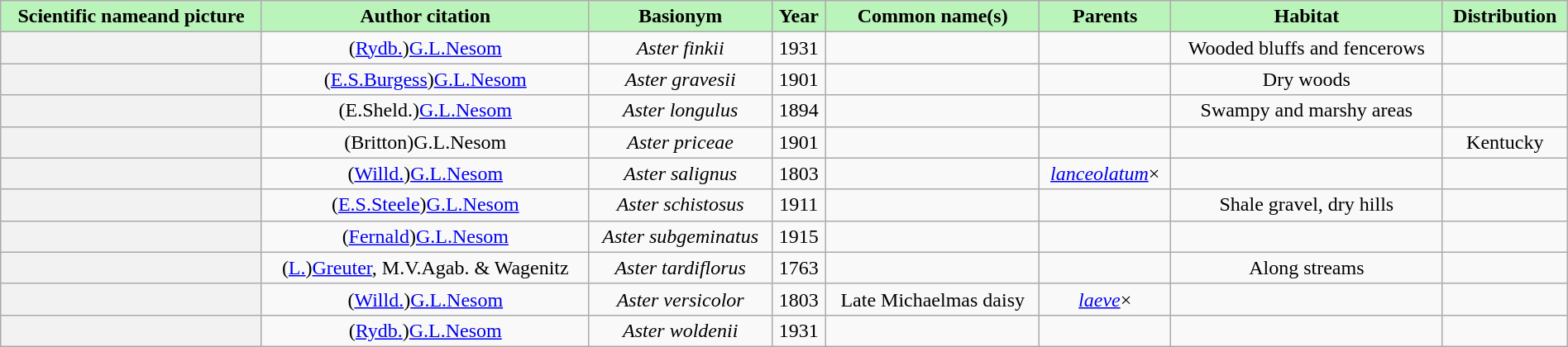<table class="wikitable sortable mw-collapsible" style="width:100%;text-align:center;">
<tr>
<th scope="col" style="background-color:#baf4ba;">Scientific nameand picture</th>
<th scope="col" style="background-color:#baf4ba;">Author citation</th>
<th scope="col" style="background-color:#baf4ba;">Basionym</th>
<th scope="col" style="background-color:#baf4ba;">Year</th>
<th scope="col" style="background-color:#baf4ba;">Common name(s)</th>
<th scope="col" class="unsortable" style="background-color:#baf4ba;">Parents</th>
<th scope="col" class="unsortable" style="background-color:#baf4ba;">Habitat</th>
<th scope="col" class="unsortable" style="background-color:#baf4ba;">Distribution</th>
</tr>
<tr>
<th scope="row"></th>
<td>(<a href='#'>Rydb.</a>)<a href='#'>G.L.Nesom</a></td>
<td><em>Aster finkii</em></td>
<td>1931</td>
<td></td>
<td> </td>
<td>Wooded bluffs and fencerows</td>
<td></td>
</tr>
<tr>
<th scope="row"></th>
<td>(<a href='#'>E.S.Burgess</a>)<a href='#'>G.L.Nesom</a></td>
<td><em>Aster gravesii</em></td>
<td>1901</td>
<td></td>
<td> </td>
<td>Dry woods</td>
<td></td>
</tr>
<tr>
<th scope="row"></th>
<td>(E.Sheld.)<a href='#'>G.L.Nesom</a></td>
<td><em>Aster longulus</em></td>
<td>1894</td>
<td></td>
<td> </td>
<td>Swampy and marshy areas</td>
<td></td>
</tr>
<tr>
<th scope="row"></th>
<td>(Britton)G.L.Nesom</td>
<td><em>Aster priceae</em></td>
<td>1901</td>
<td></td>
<td> </td>
<td></td>
<td>Kentucky</td>
</tr>
<tr>
<th scope="row"></th>
<td>(<a href='#'>Willd.</a>)<a href='#'>G.L.Nesom</a></td>
<td><em>Aster salignus</em></td>
<td>1803</td>
<td></td>
<td><a href='#'> <em>lanceolatum</em></a>× <a href='#'> </a></td>
<td></td>
<td></td>
</tr>
<tr>
<th scope="row"></th>
<td>(<a href='#'>E.S.Steele</a>)<a href='#'>G.L.Nesom</a></td>
<td><em>Aster schistosus</em></td>
<td>1911</td>
<td></td>
<td> </td>
<td>Shale gravel, dry hills</td>
<td></td>
</tr>
<tr>
<th scope="row"></th>
<td>(<a href='#'>Fernald</a>)<a href='#'>G.L.Nesom</a></td>
<td><em>Aster</em>  <em>subgeminatus</em></td>
<td>1915</td>
<td></td>
<td> <a href='#'> </a></td>
<td></td>
<td></td>
</tr>
<tr>
<th scope="row"></th>
<td>(<a href='#'>L.</a>)<a href='#'>Greuter</a>, M.V.Agab. & Wagenitz</td>
<td><em>Aster tardiflorus</em></td>
<td>1763</td>
<td></td>
<td> </td>
<td>Along streams</td>
<td></td>
</tr>
<tr>
<th scope="row"></th>
<td>(<a href='#'>Willd.</a>)<a href='#'>G.L.Nesom</a></td>
<td><em>Aster versicolor</em></td>
<td>1803</td>
<td>Late Michaelmas daisy</td>
<td><a href='#'> <em>laeve</em></a>× <a href='#'> </a></td>
<td></td>
<td></td>
</tr>
<tr>
<th scope="row"></th>
<td>(<a href='#'>Rydb.</a>)<a href='#'>G.L.Nesom</a></td>
<td><em>Aster woldenii</em></td>
<td>1931</td>
<td></td>
<td> </td>
<td></td>
<td></td>
</tr>
</table>
